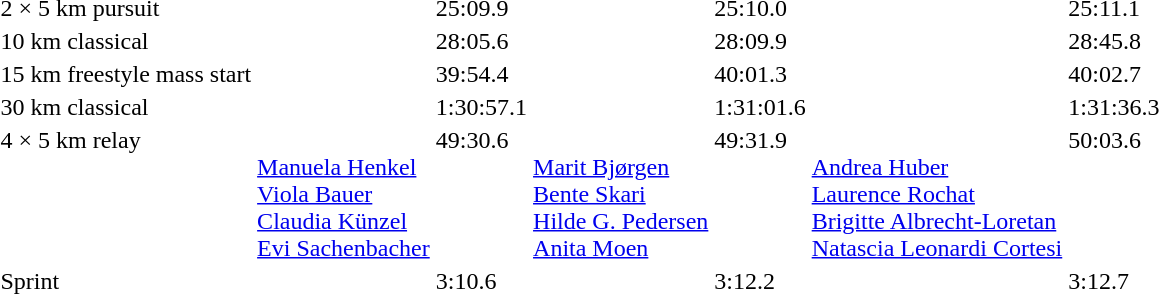<table>
<tr valign="top">
<td>2 × 5 km pursuit <br></td>
<td></td>
<td>25:09.9</td>
<td></td>
<td>25:10.0</td>
<td></td>
<td>25:11.1</td>
</tr>
<tr valign="top">
<td>10 km classical <br></td>
<td></td>
<td>28:05.6</td>
<td></td>
<td>28:09.9</td>
<td></td>
<td>28:45.8</td>
</tr>
<tr valign="top">
<td>15 km freestyle mass start <br></td>
<td></td>
<td>39:54.4</td>
<td></td>
<td>40:01.3</td>
<td></td>
<td>40:02.7</td>
</tr>
<tr valign="top">
<td>30 km classical <br></td>
<td></td>
<td>1:30:57.1</td>
<td></td>
<td>1:31:01.6</td>
<td></td>
<td>1:31:36.3</td>
</tr>
<tr valign="top">
<td>4 × 5 km relay <br></td>
<td> <br><a href='#'>Manuela Henkel</a><br><a href='#'>Viola Bauer</a><br><a href='#'>Claudia Künzel</a><br><a href='#'>Evi Sachenbacher</a></td>
<td>49:30.6</td>
<td><br><a href='#'>Marit Bjørgen</a><br><a href='#'>Bente Skari</a><br><a href='#'>Hilde G. Pedersen</a><br><a href='#'>Anita Moen</a></td>
<td>49:31.9</td>
<td><br><a href='#'>Andrea Huber</a> <br> <a href='#'>Laurence Rochat</a><br><a href='#'>Brigitte Albrecht-Loretan</a><br><a href='#'>Natascia Leonardi Cortesi</a></td>
<td>50:03.6</td>
</tr>
<tr valign="top">
<td>Sprint <br></td>
<td></td>
<td>3:10.6</td>
<td></td>
<td>3:12.2</td>
<td></td>
<td>3:12.7</td>
</tr>
</table>
